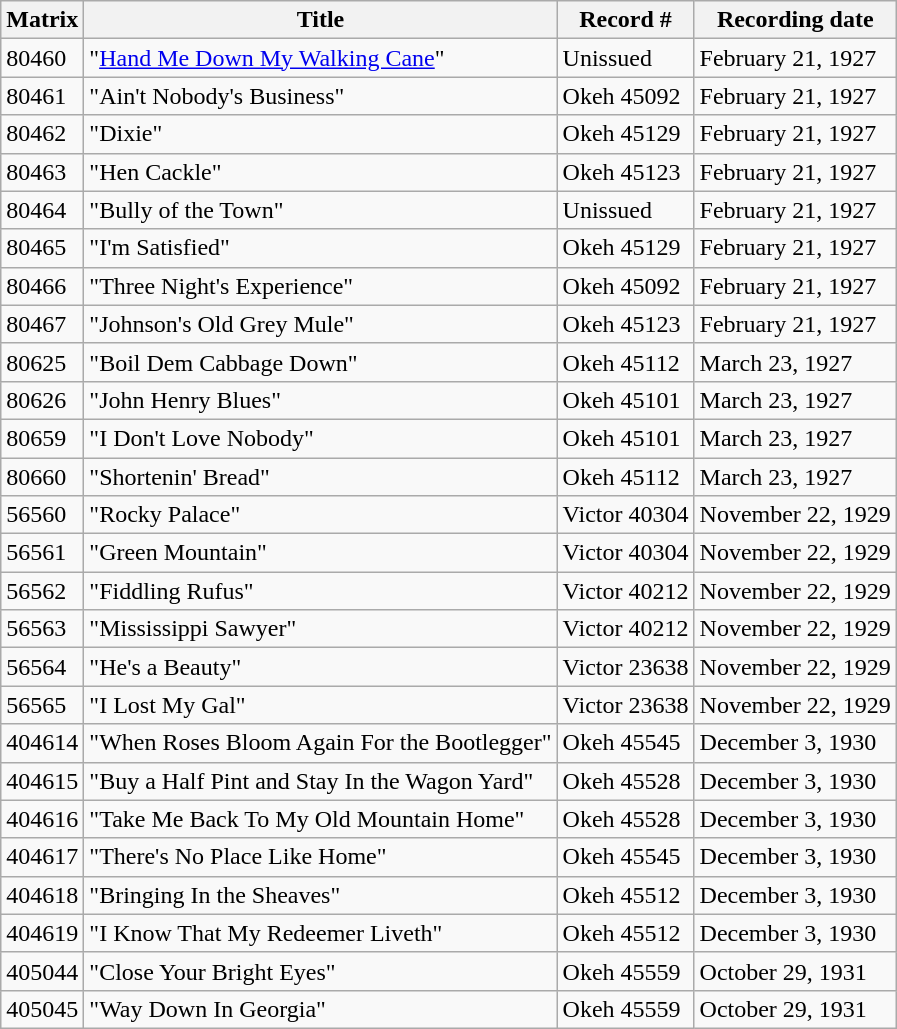<table class=wikitable>
<tr>
<th>Matrix</th>
<th>Title</th>
<th>Record #</th>
<th>Recording date</th>
</tr>
<tr>
<td>80460</td>
<td>"<a href='#'>Hand Me Down My Walking Cane</a>"</td>
<td>Unissued</td>
<td>February 21, 1927</td>
</tr>
<tr>
<td>80461</td>
<td>"Ain't Nobody's Business"</td>
<td>Okeh 45092</td>
<td>February 21, 1927</td>
</tr>
<tr>
<td>80462</td>
<td>"Dixie"</td>
<td>Okeh 45129</td>
<td>February 21, 1927</td>
</tr>
<tr>
<td>80463</td>
<td>"Hen Cackle"</td>
<td>Okeh 45123</td>
<td>February 21, 1927</td>
</tr>
<tr>
<td>80464</td>
<td>"Bully of the Town"</td>
<td>Unissued</td>
<td>February 21, 1927</td>
</tr>
<tr>
<td>80465</td>
<td>"I'm Satisfied"</td>
<td>Okeh 45129</td>
<td>February 21, 1927</td>
</tr>
<tr>
<td>80466</td>
<td>"Three Night's Experience"</td>
<td>Okeh 45092</td>
<td>February 21, 1927</td>
</tr>
<tr>
<td>80467</td>
<td>"Johnson's Old Grey Mule"</td>
<td>Okeh 45123</td>
<td>February 21, 1927</td>
</tr>
<tr>
<td>80625</td>
<td>"Boil Dem Cabbage Down"</td>
<td>Okeh 45112</td>
<td>March 23, 1927</td>
</tr>
<tr>
<td>80626</td>
<td>"John Henry Blues"</td>
<td>Okeh 45101</td>
<td>March 23, 1927</td>
</tr>
<tr>
<td>80659</td>
<td>"I Don't Love Nobody"</td>
<td>Okeh 45101</td>
<td>March 23, 1927</td>
</tr>
<tr>
<td>80660</td>
<td>"Shortenin' Bread"</td>
<td>Okeh 45112</td>
<td>March 23, 1927</td>
</tr>
<tr>
<td>56560</td>
<td>"Rocky Palace"</td>
<td>Victor 40304</td>
<td>November 22, 1929</td>
</tr>
<tr>
<td>56561</td>
<td>"Green Mountain"</td>
<td>Victor 40304</td>
<td>November 22, 1929</td>
</tr>
<tr>
<td>56562</td>
<td>"Fiddling Rufus"</td>
<td>Victor 40212</td>
<td>November 22, 1929</td>
</tr>
<tr>
<td>56563</td>
<td>"Mississippi Sawyer"</td>
<td>Victor 40212</td>
<td>November 22, 1929</td>
</tr>
<tr>
<td>56564</td>
<td>"He's a Beauty"</td>
<td>Victor 23638</td>
<td>November 22, 1929</td>
</tr>
<tr>
<td>56565</td>
<td>"I Lost My Gal"</td>
<td>Victor 23638</td>
<td>November 22, 1929</td>
</tr>
<tr>
<td>404614</td>
<td>"When Roses Bloom Again For the Bootlegger"</td>
<td>Okeh 45545</td>
<td>December 3, 1930</td>
</tr>
<tr>
<td>404615</td>
<td>"Buy a Half Pint and Stay In the Wagon Yard"</td>
<td>Okeh 45528</td>
<td>December 3, 1930</td>
</tr>
<tr>
<td>404616</td>
<td>"Take Me Back To My Old Mountain Home"</td>
<td>Okeh 45528</td>
<td>December 3, 1930</td>
</tr>
<tr>
<td>404617</td>
<td>"There's No Place Like Home"</td>
<td>Okeh 45545</td>
<td>December 3, 1930</td>
</tr>
<tr>
<td>404618</td>
<td>"Bringing In the Sheaves"</td>
<td>Okeh 45512</td>
<td>December 3, 1930</td>
</tr>
<tr>
<td>404619</td>
<td>"I Know That My Redeemer Liveth"</td>
<td>Okeh 45512</td>
<td>December 3, 1930</td>
</tr>
<tr>
<td>405044</td>
<td>"Close Your Bright Eyes"</td>
<td>Okeh 45559</td>
<td>October 29, 1931</td>
</tr>
<tr>
<td>405045</td>
<td>"Way Down In Georgia"</td>
<td>Okeh 45559</td>
<td>October 29, 1931</td>
</tr>
</table>
